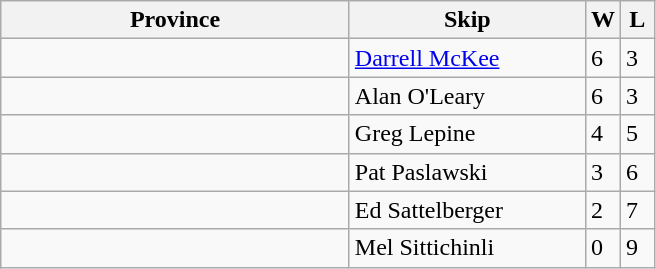<table class="wikitable">
<tr>
<th width=225>Province</th>
<th width=150>Skip</th>
<th width=15>W</th>
<th width=15>L</th>
</tr>
<tr>
<td></td>
<td><a href='#'>Darrell McKee</a></td>
<td>6</td>
<td>3</td>
</tr>
<tr>
<td></td>
<td>Alan O'Leary</td>
<td>6</td>
<td>3</td>
</tr>
<tr>
<td></td>
<td>Greg Lepine</td>
<td>4</td>
<td>5</td>
</tr>
<tr>
<td></td>
<td>Pat Paslawski</td>
<td>3</td>
<td>6</td>
</tr>
<tr>
<td></td>
<td>Ed Sattelberger</td>
<td>2</td>
<td>7</td>
</tr>
<tr>
<td></td>
<td>Mel Sittichinli</td>
<td>0</td>
<td>9</td>
</tr>
</table>
